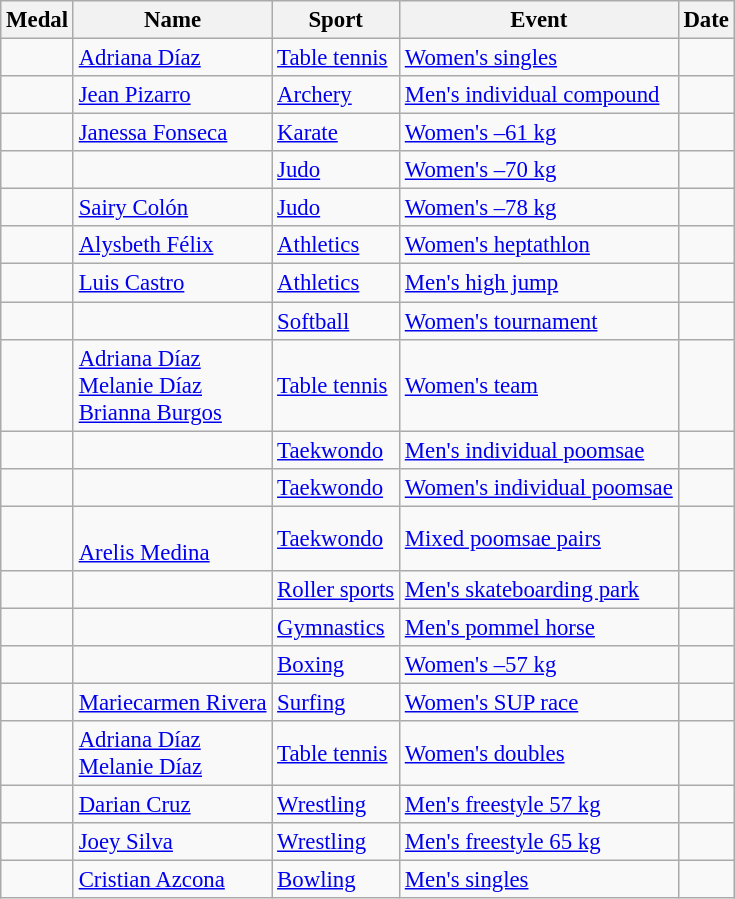<table class="wikitable sortable" style="font-size:95%">
<tr>
<th>Medal</th>
<th>Name</th>
<th>Sport</th>
<th>Event</th>
<th>Date</th>
</tr>
<tr>
<td></td>
<td><a href='#'>Adriana Díaz</a></td>
<td><a href='#'>Table tennis</a></td>
<td><a href='#'>Women's singles</a></td>
<td></td>
</tr>
<tr>
<td></td>
<td><a href='#'>Jean Pizarro</a></td>
<td><a href='#'>Archery</a></td>
<td><a href='#'>Men's individual compound</a></td>
<td></td>
</tr>
<tr>
<td></td>
<td><a href='#'>Janessa Fonseca</a></td>
<td><a href='#'>Karate</a></td>
<td><a href='#'>Women's –61 kg</a></td>
<td></td>
</tr>
<tr>
<td></td>
<td></td>
<td><a href='#'>Judo</a></td>
<td><a href='#'>Women's –70 kg</a></td>
<td></td>
</tr>
<tr>
<td></td>
<td><a href='#'>Sairy Colón</a></td>
<td><a href='#'>Judo</a></td>
<td><a href='#'>Women's –78 kg</a></td>
<td></td>
</tr>
<tr>
<td></td>
<td><a href='#'>Alysbeth Félix</a></td>
<td><a href='#'>Athletics</a></td>
<td><a href='#'>Women's heptathlon</a></td>
<td></td>
</tr>
<tr>
<td></td>
<td><a href='#'>Luis Castro</a></td>
<td><a href='#'>Athletics</a></td>
<td><a href='#'>Men's high jump</a></td>
<td></td>
</tr>
<tr>
<td></td>
<td><br></td>
<td><a href='#'>Softball</a></td>
<td><a href='#'>Women's tournament</a></td>
<td></td>
</tr>
<tr>
<td></td>
<td><a href='#'>Adriana Díaz</a><br><a href='#'>Melanie Díaz</a><br><a href='#'>Brianna Burgos</a></td>
<td><a href='#'>Table tennis</a></td>
<td><a href='#'>Women's team</a></td>
<td></td>
</tr>
<tr>
<td></td>
<td></td>
<td><a href='#'>Taekwondo</a></td>
<td><a href='#'>Men's individual poomsae</a></td>
<td></td>
</tr>
<tr>
<td></td>
<td></td>
<td><a href='#'>Taekwondo</a></td>
<td><a href='#'>Women's individual poomsae</a></td>
<td></td>
</tr>
<tr>
<td></td>
<td><br><a href='#'>Arelis Medina</a></td>
<td><a href='#'>Taekwondo</a></td>
<td><a href='#'>Mixed poomsae pairs</a></td>
<td></td>
</tr>
<tr>
<td></td>
<td></td>
<td><a href='#'>Roller sports</a></td>
<td><a href='#'>Men's skateboarding park</a></td>
<td></td>
</tr>
<tr>
<td></td>
<td></td>
<td><a href='#'>Gymnastics</a></td>
<td><a href='#'>Men's pommel horse</a></td>
<td></td>
</tr>
<tr>
<td></td>
<td></td>
<td><a href='#'>Boxing</a></td>
<td><a href='#'>Women's –57 kg</a></td>
<td></td>
</tr>
<tr>
<td></td>
<td><a href='#'>Mariecarmen Rivera</a></td>
<td><a href='#'>Surfing</a></td>
<td><a href='#'>Women's SUP race</a></td>
<td></td>
</tr>
<tr>
<td></td>
<td><a href='#'>Adriana Díaz</a><br><a href='#'>Melanie Díaz</a></td>
<td><a href='#'>Table tennis</a></td>
<td><a href='#'>Women's doubles</a></td>
<td></td>
</tr>
<tr>
<td></td>
<td><a href='#'>Darian Cruz</a></td>
<td><a href='#'>Wrestling</a></td>
<td><a href='#'>Men's freestyle 57 kg</a></td>
<td></td>
</tr>
<tr>
<td></td>
<td><a href='#'>Joey Silva</a></td>
<td><a href='#'>Wrestling</a></td>
<td><a href='#'>Men's freestyle 65 kg</a></td>
<td></td>
</tr>
<tr>
<td></td>
<td><a href='#'>Cristian Azcona</a></td>
<td><a href='#'>Bowling</a></td>
<td><a href='#'>Men's singles</a></td>
<td></td>
</tr>
</table>
